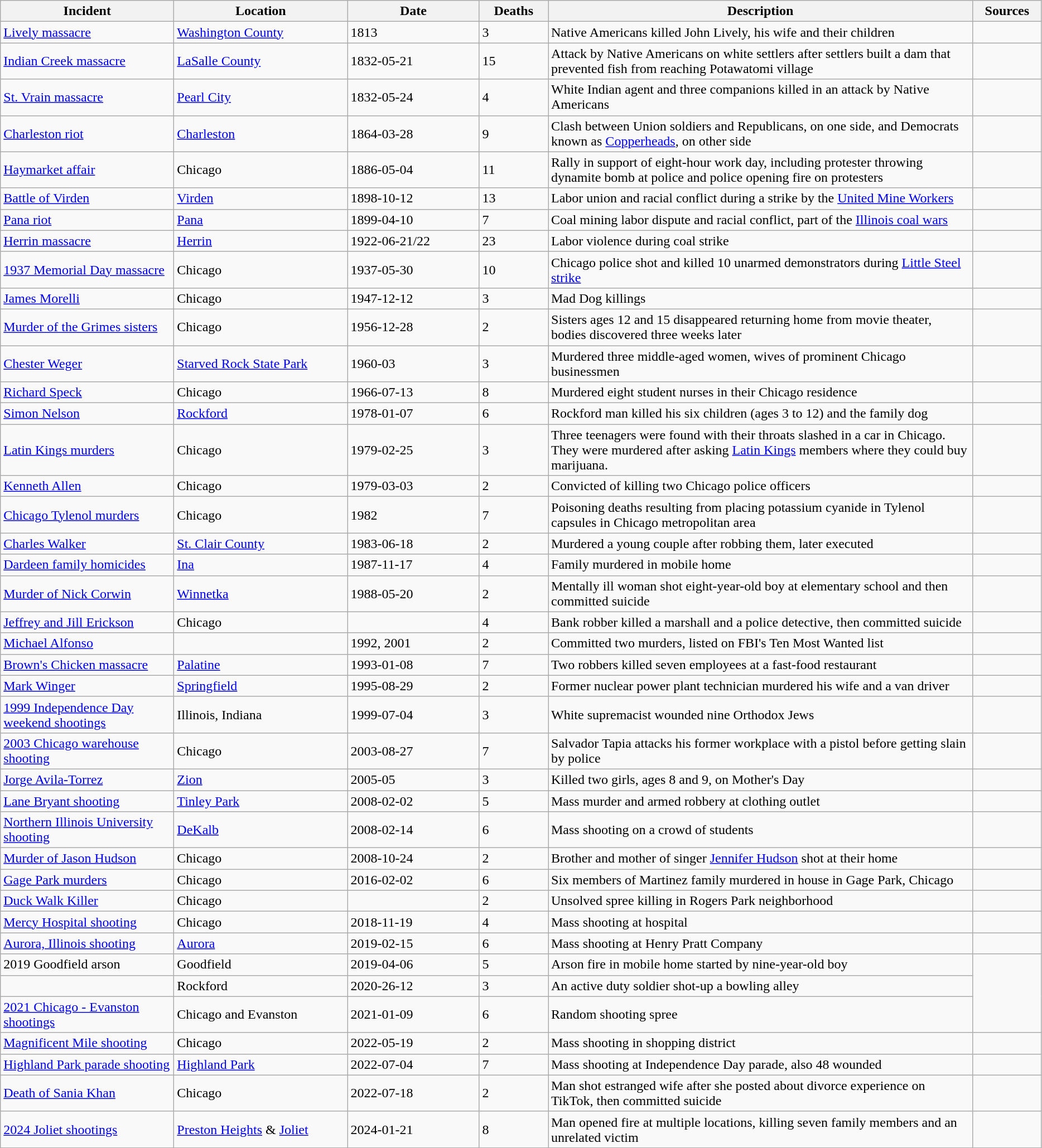<table class="wikitable sortable">
<tr>
<th width="200">Incident</th>
<th width="200">Location</th>
<th width="150">Date</th>
<th width="75">Deaths</th>
<th width="500">Description</th>
<th width="75">Sources</th>
</tr>
<tr>
<td><a href='#'>Lively massacre</a></td>
<td><a href='#'>Washington County</a></td>
<td>1813</td>
<td>3</td>
<td>Native Americans killed John Lively, his wife and their children</td>
<td></td>
</tr>
<tr>
<td><a href='#'>Indian Creek massacre</a></td>
<td><a href='#'>LaSalle County</a></td>
<td>1832-05-21</td>
<td>15</td>
<td>Attack by Native Americans on white settlers after settlers built a dam that prevented fish from reaching Potawatomi village</td>
<td></td>
</tr>
<tr>
<td><a href='#'>St. Vrain massacre</a></td>
<td><a href='#'>Pearl City</a></td>
<td>1832-05-24</td>
<td>4</td>
<td>White Indian agent and three companions killed in an attack by Native Americans</td>
<td></td>
</tr>
<tr>
<td><a href='#'>Charleston riot</a></td>
<td><a href='#'>Charleston</a></td>
<td>1864-03-28</td>
<td>9</td>
<td>Clash between Union soldiers and Republicans, on one side, and Democrats known as <a href='#'>Copperheads</a>, on other side</td>
<td></td>
</tr>
<tr>
<td><a href='#'>Haymarket affair</a></td>
<td>Chicago</td>
<td>1886-05-04</td>
<td>11</td>
<td>Rally in support of eight-hour work day, including protester throwing dynamite bomb at police and police opening fire on protesters</td>
<td></td>
</tr>
<tr>
<td><a href='#'>Battle of Virden</a></td>
<td><a href='#'>Virden</a></td>
<td>1898-10-12</td>
<td>13</td>
<td>Labor union and racial conflict during a strike by the <a href='#'>United Mine Workers</a></td>
<td></td>
</tr>
<tr>
<td><a href='#'>Pana riot</a></td>
<td><a href='#'>Pana</a></td>
<td>1899-04-10</td>
<td>7</td>
<td>Coal mining labor dispute and racial conflict, part of the <a href='#'>Illinois coal wars</a></td>
<td></td>
</tr>
<tr>
<td><a href='#'>Herrin massacre</a></td>
<td><a href='#'>Herrin</a></td>
<td>1922-06-21/22</td>
<td>23</td>
<td>Labor violence during coal strike</td>
<td></td>
</tr>
<tr>
<td><a href='#'>1937 Memorial Day massacre</a></td>
<td>Chicago</td>
<td>1937-05-30</td>
<td>10</td>
<td>Chicago police shot and killed 10 unarmed demonstrators during <a href='#'>Little Steel strike</a></td>
<td></td>
</tr>
<tr>
<td><a href='#'>James Morelli</a></td>
<td>Chicago</td>
<td>1947-12-12</td>
<td>3</td>
<td>Mad Dog killings</td>
<td></td>
</tr>
<tr>
<td><a href='#'>Murder of the Grimes sisters</a></td>
<td>Chicago</td>
<td>1956-12-28</td>
<td>2</td>
<td>Sisters ages 12 and 15 disappeared returning home from movie theater, bodies discovered three weeks later</td>
<td></td>
</tr>
<tr>
<td><a href='#'>Chester Weger</a></td>
<td><a href='#'>Starved Rock State Park</a></td>
<td>1960-03</td>
<td>3</td>
<td>Murdered three middle-aged women, wives of prominent Chicago businessmen</td>
<td></td>
</tr>
<tr>
<td><a href='#'>Richard Speck</a></td>
<td>Chicago</td>
<td>1966-07-13</td>
<td>8</td>
<td>Murdered eight student nurses in their Chicago residence</td>
<td></td>
</tr>
<tr>
<td><a href='#'>Simon Nelson</a></td>
<td><a href='#'>Rockford</a></td>
<td>1978-01-07</td>
<td>6</td>
<td>Rockford man killed his six children (ages 3 to 12) and the family dog</td>
<td></td>
</tr>
<tr>
<td><a href='#'>Latin Kings murders</a></td>
<td>Chicago</td>
<td>1979-02-25</td>
<td>3</td>
<td>Three teenagers were found with their throats slashed in a car in Chicago. They were murdered after asking <a href='#'>Latin Kings</a> members where they could buy marijuana.</td>
<td></td>
</tr>
<tr>
<td><a href='#'>Kenneth Allen</a></td>
<td>Chicago</td>
<td>1979-03-03</td>
<td>2</td>
<td>Convicted of killing two Chicago police officers</td>
<td></td>
</tr>
<tr>
<td><a href='#'>Chicago Tylenol murders</a></td>
<td>Chicago</td>
<td>1982</td>
<td>7</td>
<td>Poisoning deaths resulting from placing potassium cyanide in Tylenol capsules in Chicago metropolitan area</td>
<td></td>
</tr>
<tr>
<td><a href='#'>Charles Walker</a></td>
<td><a href='#'>St. Clair County</a></td>
<td>1983-06-18</td>
<td>2</td>
<td>Murdered a young couple after robbing them, later executed</td>
<td></td>
</tr>
<tr>
<td><a href='#'>Dardeen family homicides</a></td>
<td><a href='#'>Ina</a></td>
<td>1987-11-17</td>
<td>4</td>
<td>Family murdered in mobile home</td>
<td></td>
</tr>
<tr>
<td><a href='#'>Murder of Nick Corwin</a></td>
<td><a href='#'>Winnetka</a></td>
<td>1988-05-20</td>
<td>2</td>
<td>Mentally ill woman shot eight-year-old boy at elementary school and then committed suicide</td>
<td></td>
</tr>
<tr>
<td><a href='#'>Jeffrey and Jill Erickson</a></td>
<td>Chicago</td>
<td></td>
<td>4</td>
<td>Bank robber killed a marshall and a police detective, then committed suicide</td>
<td></td>
</tr>
<tr>
<td><a href='#'>Michael Alfonso</a></td>
<td></td>
<td>1992, 2001</td>
<td>2</td>
<td>Committed two murders, listed on FBI's Ten Most Wanted list</td>
<td></td>
</tr>
<tr>
<td><a href='#'>Brown's Chicken massacre</a></td>
<td><a href='#'>Palatine</a></td>
<td>1993-01-08</td>
<td>7</td>
<td>Two robbers killed seven employees at a fast-food restaurant</td>
<td></td>
</tr>
<tr>
<td><a href='#'>Mark Winger</a></td>
<td><a href='#'>Springfield</a></td>
<td>1995-08-29</td>
<td>2</td>
<td>Former nuclear power plant technician murdered his wife and a van driver</td>
<td></td>
</tr>
<tr>
<td><a href='#'>1999 Independence Day weekend shootings</a></td>
<td>Illinois, Indiana</td>
<td>1999-07-04</td>
<td>3</td>
<td>White supremacist wounded nine Orthodox Jews</td>
<td></td>
</tr>
<tr>
<td><a href='#'>2003 Chicago warehouse shooting</a></td>
<td>Chicago</td>
<td>2003-08-27</td>
<td>7</td>
<td>Salvador Tapia attacks his former workplace with a pistol before getting slain by police</td>
<td></td>
</tr>
<tr>
<td><a href='#'>Jorge Avila-Torrez</a></td>
<td><a href='#'>Zion</a></td>
<td>2005-05</td>
<td>3</td>
<td>Killed two girls, ages 8 and 9, on Mother's Day</td>
<td></td>
</tr>
<tr>
<td><a href='#'>Lane Bryant shooting</a></td>
<td><a href='#'>Tinley Park</a></td>
<td>2008-02-02</td>
<td>5</td>
<td>Mass murder and armed robbery at clothing outlet</td>
<td></td>
</tr>
<tr>
<td><a href='#'>Northern Illinois University shooting</a></td>
<td><a href='#'>DeKalb</a></td>
<td>2008-02-14</td>
<td>6</td>
<td>Mass shooting on a crowd of students</td>
<td></td>
</tr>
<tr>
<td><a href='#'>Murder of Jason Hudson</a></td>
<td>Chicago</td>
<td>2008-10-24</td>
<td>2</td>
<td>Brother and mother of singer <a href='#'>Jennifer Hudson</a> shot at their home</td>
<td></td>
</tr>
<tr>
<td><a href='#'>Gage Park murders</a></td>
<td>Chicago</td>
<td>2016-02-02</td>
<td>6</td>
<td>Six members of Martinez family murdered in house in Gage Park, Chicago</td>
<td></td>
</tr>
<tr>
<td><a href='#'>Duck Walk Killer</a></td>
<td>Chicago</td>
<td></td>
<td>2</td>
<td>Unsolved spree killing in Rogers Park neighborhood</td>
<td></td>
</tr>
<tr>
<td><a href='#'>Mercy Hospital shooting</a></td>
<td>Chicago</td>
<td>2018-11-19</td>
<td>4</td>
<td>Mass shooting at hospital</td>
<td></td>
</tr>
<tr>
<td><a href='#'>Aurora, Illinois shooting</a></td>
<td><a href='#'>Aurora</a></td>
<td>2019-02-15</td>
<td>6</td>
<td>Mass shooting at Henry Pratt Company</td>
<td></td>
</tr>
<tr>
<td>2019 Goodfield arson</td>
<td>Goodfield</td>
<td>2019-04-06</td>
<td>5</td>
<td>Arson fire in mobile home started by nine-year-old boy</td>
</tr>
<tr>
<td></td>
<td>Rockford</td>
<td>2020-26-12</td>
<td>3</td>
<td>An active duty soldier shot-up a bowling alley</td>
</tr>
<tr>
<td><a href='#'>2021 Chicago - Evanston shootings</a></td>
<td>Chicago and Evanston</td>
<td>2021-01-09</td>
<td>6</td>
<td>Random shooting spree</td>
</tr>
<tr>
<td><a href='#'>Magnificent Mile shooting</a></td>
<td>Chicago</td>
<td>2022-05-19</td>
<td>2</td>
<td>Mass shooting in shopping district</td>
<td></td>
</tr>
<tr>
<td><a href='#'>Highland Park parade shooting</a></td>
<td><a href='#'>Highland Park</a></td>
<td>2022-07-04</td>
<td>7</td>
<td>Mass shooting at Independence Day parade, also 48 wounded</td>
<td></td>
</tr>
<tr>
<td><a href='#'>Death of Sania Khan</a></td>
<td>Chicago</td>
<td>2022-07-18</td>
<td>2</td>
<td>Man shot estranged wife after she posted about divorce experience on TikTok, then committed suicide</td>
<td></td>
</tr>
<tr>
<td><a href='#'>2024 Joliet shootings</a></td>
<td><a href='#'>Preston Heights</a> & <a href='#'>Joliet</a></td>
<td>2024-01-21</td>
<td>8</td>
<td>Man opened fire at multiple locations, killing seven family members and an unrelated victim</td>
<td></td>
</tr>
</table>
